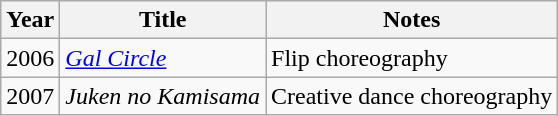<table class="wikitable">
<tr>
<th>Year</th>
<th>Title</th>
<th>Notes</th>
</tr>
<tr>
<td>2006</td>
<td><em><a href='#'>Gal Circle</a></em></td>
<td>Flip choreography</td>
</tr>
<tr>
<td>2007</td>
<td><em>Juken no Kamisama</em></td>
<td>Creative dance choreography</td>
</tr>
</table>
